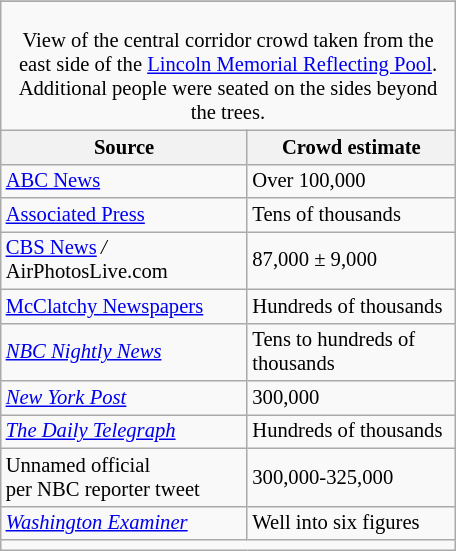<table class="wikitable" style="float:right; width:304px; font-size:86%; margin: .33em 0 0 .4em;" summary="Crowd in front, followed by a body of water, and a building and trees in the back">
<tr>
</tr>
<tr>
<td colspan="2" style="text-align:center"><br>View of the central corridor crowd taken from the east side of the <a href='#'>Lincoln Memorial Reflecting Pool</a>. Additional people were seated on the sides beyond the trees.</td>
</tr>
<tr>
<th>Source</th>
<th>Crowd estimate</th>
</tr>
<tr>
<td><a href='#'>ABC News</a></td>
<td>Over 100,000</td>
</tr>
<tr>
<td><a href='#'>Associated Press</a></td>
<td>Tens of thousands</td>
</tr>
<tr>
<td><a href='#'>CBS News</a> <em>/</em><br>AirPhotosLive.com</td>
<td>87,000 ± 9,000</td>
</tr>
<tr>
<td><a href='#'>McClatchy Newspapers</a></td>
<td>Hundreds of thousands</td>
</tr>
<tr>
<td><em><a href='#'>NBC Nightly News</a></em></td>
<td>Tens to hundreds of thousands</td>
</tr>
<tr>
<td><em><a href='#'>New York Post</a></em></td>
<td>300,000</td>
</tr>
<tr>
<td><em><a href='#'>The Daily Telegraph</a></em></td>
<td>Hundreds of thousands</td>
</tr>
<tr>
<td>Unnamed official <br>per NBC reporter tweet</td>
<td>300,000-325,000</td>
</tr>
<tr>
<td><em><a href='#'>Washington Examiner</a></em></td>
<td>Well into six figures</td>
</tr>
<tr>
<td colspan="2"></td>
</tr>
</table>
